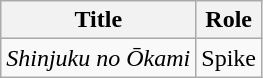<table class="wikitable">
<tr>
<th>Title</th>
<th>Role</th>
</tr>
<tr>
<td><em>Shinjuku no Ōkami</em></td>
<td>Spike</td>
</tr>
</table>
